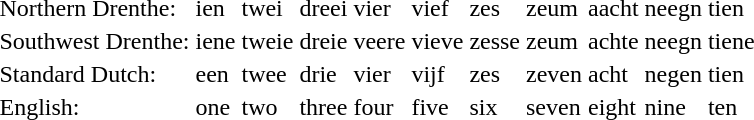<table>
<tr>
<td>Northern Drenthe:</td>
<td>ien</td>
<td>twei</td>
<td>dreei</td>
<td>vier</td>
<td>vief</td>
<td>zes</td>
<td>zeum</td>
<td>aacht</td>
<td>neegn</td>
<td>tien</td>
</tr>
<tr>
<td>Southwest Drenthe:</td>
<td>iene</td>
<td>tweie</td>
<td>dreie</td>
<td>veere</td>
<td>vieve</td>
<td>zesse</td>
<td>zeum</td>
<td>achte</td>
<td>neegn</td>
<td>tiene</td>
</tr>
<tr>
<td>Standard Dutch:</td>
<td>een</td>
<td>twee</td>
<td>drie</td>
<td>vier</td>
<td>vijf</td>
<td>zes</td>
<td>zeven</td>
<td>acht</td>
<td>negen</td>
<td>tien</td>
</tr>
<tr>
<td>English:</td>
<td>one</td>
<td>two</td>
<td>three</td>
<td>four</td>
<td>five</td>
<td>six</td>
<td>seven</td>
<td>eight</td>
<td>nine</td>
<td>ten</td>
</tr>
</table>
